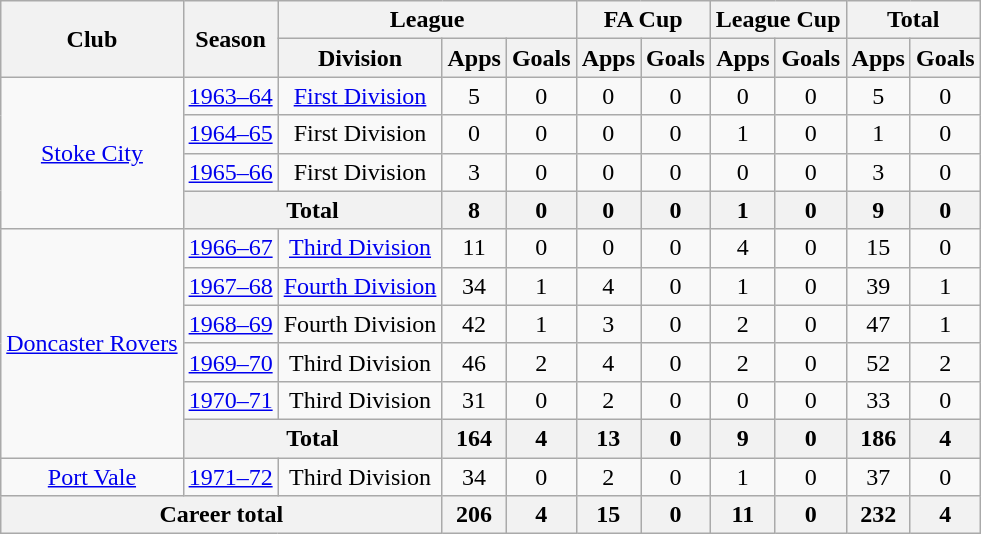<table class="wikitable" style="text-align: center;">
<tr>
<th rowspan="2">Club</th>
<th rowspan="2">Season</th>
<th colspan="3">League</th>
<th colspan="2">FA Cup</th>
<th colspan="2">League Cup</th>
<th colspan="2">Total</th>
</tr>
<tr>
<th>Division</th>
<th>Apps</th>
<th>Goals</th>
<th>Apps</th>
<th>Goals</th>
<th>Apps</th>
<th>Goals</th>
<th>Apps</th>
<th>Goals</th>
</tr>
<tr>
<td rowspan="4"><a href='#'>Stoke City</a></td>
<td><a href='#'>1963–64</a></td>
<td><a href='#'>First Division</a></td>
<td>5</td>
<td>0</td>
<td>0</td>
<td>0</td>
<td>0</td>
<td>0</td>
<td>5</td>
<td>0</td>
</tr>
<tr>
<td><a href='#'>1964–65</a></td>
<td>First Division</td>
<td>0</td>
<td>0</td>
<td>0</td>
<td>0</td>
<td>1</td>
<td>0</td>
<td>1</td>
<td>0</td>
</tr>
<tr>
<td><a href='#'>1965–66</a></td>
<td>First Division</td>
<td>3</td>
<td>0</td>
<td>0</td>
<td>0</td>
<td>0</td>
<td>0</td>
<td>3</td>
<td>0</td>
</tr>
<tr>
<th colspan="2">Total</th>
<th>8</th>
<th>0</th>
<th>0</th>
<th>0</th>
<th>1</th>
<th>0</th>
<th>9</th>
<th>0</th>
</tr>
<tr>
<td rowspan="6"><a href='#'>Doncaster Rovers</a></td>
<td><a href='#'>1966–67</a></td>
<td><a href='#'>Third Division</a></td>
<td>11</td>
<td>0</td>
<td>0</td>
<td>0</td>
<td>4</td>
<td>0</td>
<td>15</td>
<td>0</td>
</tr>
<tr>
<td><a href='#'>1967–68</a></td>
<td><a href='#'>Fourth Division</a></td>
<td>34</td>
<td>1</td>
<td>4</td>
<td>0</td>
<td>1</td>
<td>0</td>
<td>39</td>
<td>1</td>
</tr>
<tr>
<td><a href='#'>1968–69</a></td>
<td>Fourth Division</td>
<td>42</td>
<td>1</td>
<td>3</td>
<td>0</td>
<td>2</td>
<td>0</td>
<td>47</td>
<td>1</td>
</tr>
<tr>
<td><a href='#'>1969–70</a></td>
<td>Third Division</td>
<td>46</td>
<td>2</td>
<td>4</td>
<td>0</td>
<td>2</td>
<td>0</td>
<td>52</td>
<td>2</td>
</tr>
<tr>
<td><a href='#'>1970–71</a></td>
<td>Third Division</td>
<td>31</td>
<td>0</td>
<td>2</td>
<td>0</td>
<td>0</td>
<td>0</td>
<td>33</td>
<td>0</td>
</tr>
<tr>
<th colspan="2">Total</th>
<th>164</th>
<th>4</th>
<th>13</th>
<th>0</th>
<th>9</th>
<th>0</th>
<th>186</th>
<th>4</th>
</tr>
<tr>
<td><a href='#'>Port Vale</a></td>
<td><a href='#'>1971–72</a></td>
<td>Third Division</td>
<td>34</td>
<td>0</td>
<td>2</td>
<td>0</td>
<td>1</td>
<td>0</td>
<td>37</td>
<td>0</td>
</tr>
<tr>
<th colspan="3">Career total</th>
<th>206</th>
<th>4</th>
<th>15</th>
<th>0</th>
<th>11</th>
<th>0</th>
<th>232</th>
<th>4</th>
</tr>
</table>
